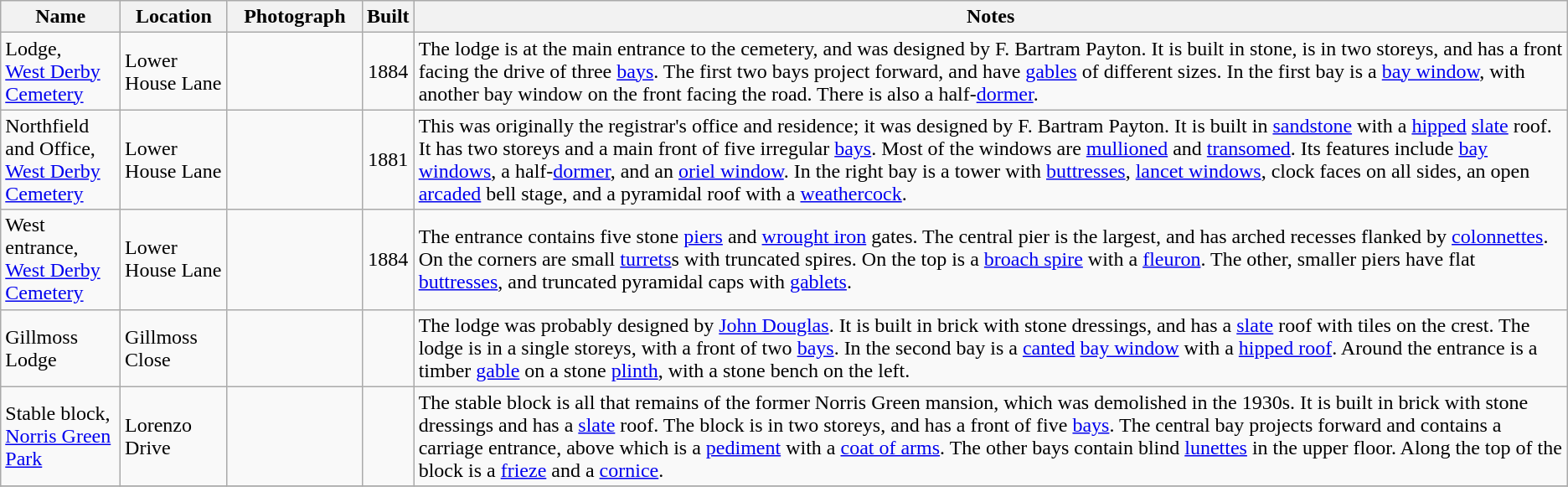<table class="wikitable sortable plainrowheaders">
<tr>
<th style="background: width="10%">Name</th>
<th style="background: width="15%">Location</th>
<th scope="col"  style="width:100px" class="unsortable">Photograph</th>
<th style="background: width="10%">Built</th>
<th class="unsortable" style="background: width="40%">Notes</th>
</tr>
<tr>
<td>Lodge,<br><a href='#'>West Derby Cemetery</a></td>
<td>Lower House Lane<br><small></small></td>
<td></td>
<td align="center">1884</td>
<td>The lodge is at the main entrance to the cemetery, and was designed by F. Bartram Payton.  It is built in stone, is in two storeys, and has a front facing the drive of three <a href='#'>bays</a>.  The first two bays project forward, and have <a href='#'>gables</a> of different sizes.  In the first bay is a <a href='#'>bay window</a>, with another bay window on the front facing the road.  There is also a half-<a href='#'>dormer</a>.</td>
</tr>
<tr>
<td>Northfield and Office,<br><a href='#'>West Derby Cemetery</a></td>
<td>Lower House Lane<br><small></small></td>
<td></td>
<td align="center">1881</td>
<td>This was originally the registrar's office and residence; it was designed by F. Bartram Payton.  It is built in <a href='#'>sandstone</a> with a <a href='#'>hipped</a> <a href='#'>slate</a> roof.  It has two storeys and a main front of five irregular <a href='#'>bays</a>.  Most of the windows are <a href='#'>mullioned</a> and <a href='#'>transomed</a>.  Its features include <a href='#'>bay windows</a>, a half-<a href='#'>dormer</a>, and an <a href='#'>oriel window</a>.  In the right bay is a tower with <a href='#'>buttresses</a>, <a href='#'>lancet windows</a>, clock faces on all sides, an open <a href='#'>arcaded</a> bell stage, and a pyramidal roof with a <a href='#'>weathercock</a>.</td>
</tr>
<tr>
<td>West entrance,<br><a href='#'>West Derby Cemetery</a></td>
<td>Lower House Lane<br><small></small></td>
<td></td>
<td align="center">1884</td>
<td>The entrance contains five stone <a href='#'>piers</a> and <a href='#'>wrought iron</a> gates.  The central pier is the largest, and has arched recesses flanked by <a href='#'>colonnettes</a>.  On the corners are small <a href='#'>turrets</a>s with truncated spires.  On the top is a <a href='#'>broach spire</a> with a <a href='#'>fleuron</a>.  The other, smaller piers have flat <a href='#'>buttresses</a>, and truncated pyramidal caps with <a href='#'>gablets</a>.</td>
</tr>
<tr>
<td>Gillmoss Lodge</td>
<td>Gillmoss Close<br><small></small></td>
<td></td>
<td align="center"></td>
<td>The lodge was probably designed by <a href='#'>John Douglas</a>.  It is built in brick with stone dressings, and has a <a href='#'>slate</a> roof with tiles on the crest.  The lodge is in a single storeys, with a front of two <a href='#'>bays</a>.  In the second bay is a <a href='#'>canted</a> <a href='#'>bay window</a> with a <a href='#'>hipped roof</a>.  Around the entrance is a timber <a href='#'>gable</a> on a stone <a href='#'>plinth</a>, with a stone bench on the left.</td>
</tr>
<tr>
<td>Stable block,<br><a href='#'>Norris Green Park</a></td>
<td>Lorenzo Drive<br><small></small></td>
<td></td>
<td align="center"></td>
<td>The stable block is all that remains of the former Norris Green mansion, which was demolished in the 1930s.  It is built in brick with stone dressings and has a <a href='#'>slate</a> roof.  The block is in two storeys, and has a front of five <a href='#'>bays</a>.  The central bay projects forward and contains a carriage entrance, above which is a <a href='#'>pediment</a> with a <a href='#'>coat of arms</a>.  The other bays contain blind <a href='#'>lunettes</a> in the upper floor.  Along the top of the block is a <a href='#'>frieze</a> and a <a href='#'>cornice</a>.</td>
</tr>
<tr>
</tr>
</table>
